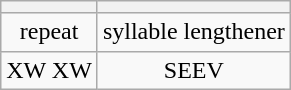<table class="wikitable">
<tr align="center" style="font-size: 18px">
<th></th>
<th></th>
</tr>
<tr align="center">
<td>repeat</td>
<td>syllable lengthener</td>
</tr>
<tr align="center">
<td>XW XW</td>
<td>SEEV</td>
</tr>
</table>
